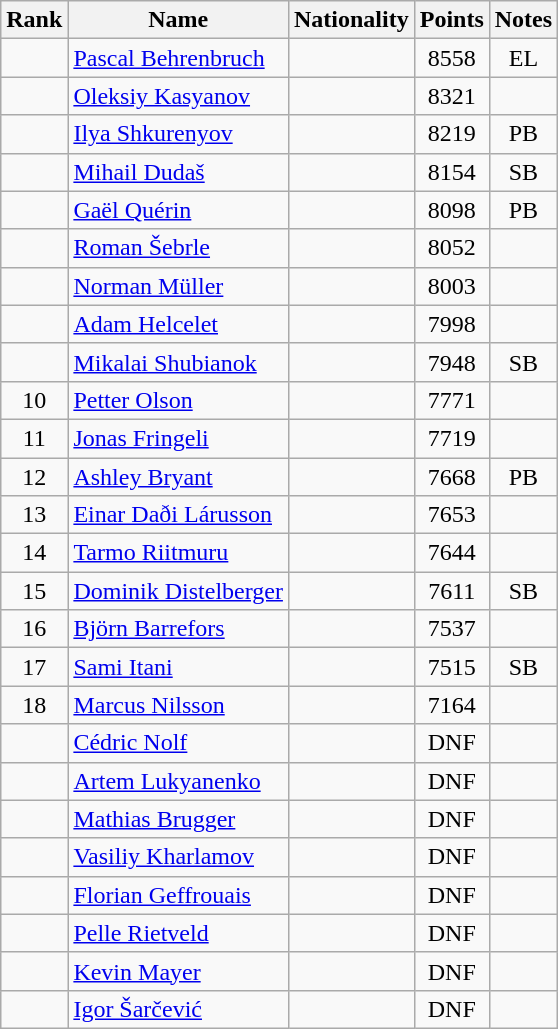<table class="wikitable sortable" style="text-align:center">
<tr>
<th>Rank</th>
<th>Name</th>
<th>Nationality</th>
<th>Points</th>
<th>Notes</th>
</tr>
<tr>
<td></td>
<td align="left"><a href='#'>Pascal Behrenbruch</a></td>
<td align=left></td>
<td>8558</td>
<td>EL</td>
</tr>
<tr>
<td></td>
<td align="left"><a href='#'>Oleksiy Kasyanov</a></td>
<td align=left></td>
<td>8321</td>
<td></td>
</tr>
<tr>
<td></td>
<td align="left"><a href='#'>Ilya Shkurenyov</a></td>
<td align=left></td>
<td>8219</td>
<td>PB</td>
</tr>
<tr>
<td></td>
<td align="left"><a href='#'>Mihail Dudaš</a></td>
<td align=left></td>
<td>8154</td>
<td>SB</td>
</tr>
<tr>
<td></td>
<td align="left"><a href='#'>Gaël Quérin</a></td>
<td align=left></td>
<td>8098</td>
<td>PB</td>
</tr>
<tr>
<td></td>
<td align="left"><a href='#'>Roman Šebrle</a></td>
<td align=left></td>
<td>8052</td>
<td></td>
</tr>
<tr>
<td></td>
<td align="left"><a href='#'>Norman Müller</a></td>
<td align=left></td>
<td>8003</td>
<td></td>
</tr>
<tr>
<td></td>
<td align="left"><a href='#'>Adam Helcelet</a></td>
<td align=left></td>
<td>7998</td>
<td></td>
</tr>
<tr>
<td></td>
<td align="left"><a href='#'>Mikalai Shubianok</a></td>
<td align=left></td>
<td>7948</td>
<td>SB</td>
</tr>
<tr>
<td>10</td>
<td align="left"><a href='#'>Petter Olson</a></td>
<td align=left></td>
<td>7771</td>
<td></td>
</tr>
<tr>
<td>11</td>
<td align="left"><a href='#'>Jonas Fringeli</a></td>
<td align=left></td>
<td>7719</td>
<td></td>
</tr>
<tr>
<td>12</td>
<td align="left"><a href='#'>Ashley Bryant</a></td>
<td align=left></td>
<td>7668</td>
<td>PB</td>
</tr>
<tr>
<td>13</td>
<td align="left"><a href='#'>Einar Daði Lárusson</a></td>
<td align=left></td>
<td>7653</td>
<td></td>
</tr>
<tr>
<td>14</td>
<td align="left"><a href='#'>Tarmo Riitmuru</a></td>
<td align=left></td>
<td>7644</td>
<td></td>
</tr>
<tr>
<td>15</td>
<td align="left"><a href='#'>Dominik Distelberger</a></td>
<td align=left></td>
<td>7611</td>
<td>SB</td>
</tr>
<tr>
<td>16</td>
<td align="left"><a href='#'>Björn Barrefors</a></td>
<td align=left></td>
<td>7537</td>
<td></td>
</tr>
<tr>
<td>17</td>
<td align="left"><a href='#'>Sami Itani</a></td>
<td align=left></td>
<td>7515</td>
<td>SB</td>
</tr>
<tr>
<td>18</td>
<td align="left"><a href='#'>Marcus Nilsson</a></td>
<td align=left></td>
<td>7164</td>
<td></td>
</tr>
<tr>
<td></td>
<td align="left"><a href='#'>Cédric Nolf</a></td>
<td align=left></td>
<td>DNF</td>
<td></td>
</tr>
<tr>
<td></td>
<td align="left"><a href='#'>Artem Lukyanenko</a></td>
<td align=left></td>
<td>DNF</td>
<td></td>
</tr>
<tr>
<td></td>
<td align="left"><a href='#'>Mathias Brugger</a></td>
<td align=left></td>
<td>DNF</td>
<td></td>
</tr>
<tr>
<td></td>
<td align="left"><a href='#'>Vasiliy Kharlamov</a></td>
<td align=left></td>
<td>DNF</td>
<td></td>
</tr>
<tr>
<td></td>
<td align="left"><a href='#'>Florian Geffrouais</a></td>
<td align=left></td>
<td>DNF</td>
<td></td>
</tr>
<tr>
<td></td>
<td align="left"><a href='#'>Pelle Rietveld</a></td>
<td align=left></td>
<td>DNF</td>
<td></td>
</tr>
<tr>
<td></td>
<td align="left"><a href='#'>Kevin Mayer</a></td>
<td align=left></td>
<td>DNF</td>
<td></td>
</tr>
<tr>
<td></td>
<td align="left"><a href='#'>Igor Šarčević</a></td>
<td align=left></td>
<td>DNF</td>
<td></td>
</tr>
</table>
